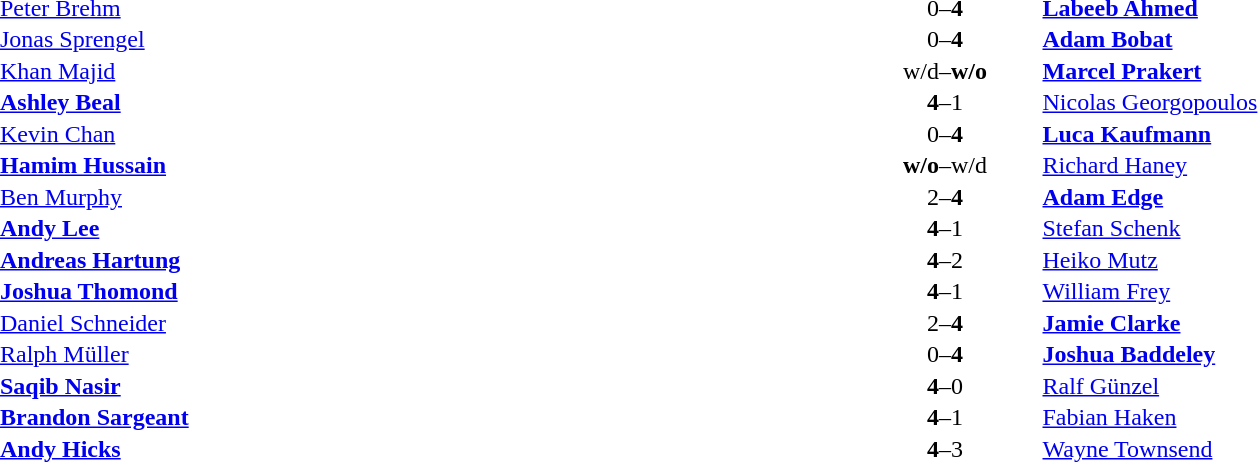<table width="100%" cellspacing="1">
<tr>
<th width=45%></th>
<th width=10%></th>
<th width=45%></th>
</tr>
<tr>
<td> <a href='#'>Peter Brehm</a></td>
<td align="center">0–<strong>4</strong></td>
<td> <strong><a href='#'>Labeeb Ahmed</a></strong></td>
</tr>
<tr>
<td> <a href='#'>Jonas Sprengel</a></td>
<td align="center">0–<strong>4</strong></td>
<td> <strong><a href='#'>Adam Bobat</a></strong></td>
</tr>
<tr>
<td> <a href='#'>Khan Majid</a></td>
<td align="center">w/d–<strong>w/o</strong></td>
<td> <strong><a href='#'>Marcel Prakert</a></strong></td>
</tr>
<tr>
<td> <strong><a href='#'>Ashley Beal</a></strong></td>
<td align="center"><strong>4</strong>–1</td>
<td> <a href='#'>Nicolas Georgopoulos</a></td>
</tr>
<tr>
<td> <a href='#'>Kevin Chan</a></td>
<td align="center">0–<strong>4</strong></td>
<td> <strong><a href='#'>Luca Kaufmann</a></strong></td>
</tr>
<tr>
<td> <strong><a href='#'>Hamim Hussain</a></strong></td>
<td align="center"><strong>w/o</strong>–w/d</td>
<td> <a href='#'>Richard Haney</a></td>
</tr>
<tr>
<td> <a href='#'>Ben Murphy</a></td>
<td align="center">2–<strong>4</strong></td>
<td> <strong><a href='#'>Adam Edge</a></strong></td>
</tr>
<tr>
<td> <strong><a href='#'>Andy Lee</a></strong></td>
<td align="center"><strong>4</strong>–1</td>
<td> <a href='#'>Stefan Schenk</a></td>
</tr>
<tr>
<td> <strong><a href='#'>Andreas Hartung</a></strong></td>
<td align="center"><strong>4</strong>–2</td>
<td> <a href='#'>Heiko Mutz</a></td>
</tr>
<tr>
<td> <strong><a href='#'>Joshua Thomond</a></strong></td>
<td align="center"><strong>4</strong>–1</td>
<td> <a href='#'>William Frey</a></td>
</tr>
<tr>
<td> <a href='#'>Daniel Schneider</a></td>
<td align="center">2–<strong>4</strong></td>
<td> <strong><a href='#'>Jamie Clarke</a></strong></td>
</tr>
<tr>
<td> <a href='#'>Ralph Müller</a></td>
<td align="center">0–<strong>4</strong></td>
<td> <strong><a href='#'>Joshua Baddeley</a></strong></td>
</tr>
<tr>
<td> <strong><a href='#'>Saqib Nasir</a></strong></td>
<td align="center"><strong>4</strong>–0</td>
<td> <a href='#'>Ralf Günzel</a></td>
</tr>
<tr>
<td> <strong><a href='#'>Brandon Sargeant</a></strong></td>
<td align="center"><strong>4</strong>–1</td>
<td> <a href='#'>Fabian Haken</a></td>
</tr>
<tr>
<td> <strong><a href='#'>Andy Hicks</a></strong></td>
<td align="center"><strong>4</strong>–3</td>
<td> <a href='#'>Wayne Townsend</a></td>
</tr>
</table>
